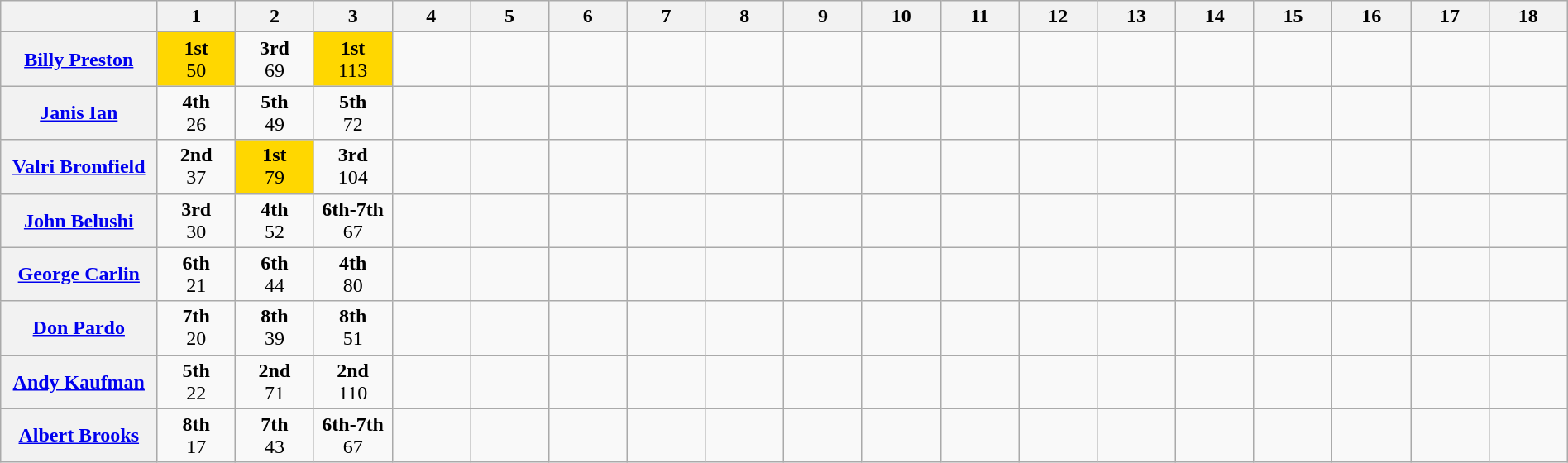<table class="wikitable sortable"  style="margin:auto; text-align:center; white-space:nowrap; width:100%;">
<tr>
<th scope="col" width="95"></th>
<th scope="col" width="50">1</th>
<th scope="col" width="50">2</th>
<th scope="col" width="50">3</th>
<th scope="col" width="50">4</th>
<th scope="col" width="50">5</th>
<th scope="col" width="50">6</th>
<th scope="col" width="50">7</th>
<th scope="col" width="50">8</th>
<th scope="col" width="50">9</th>
<th scope="col" width="50">10</th>
<th scope="col" width="50">11</th>
<th scope="col" width="50">12</th>
<th scope="col" width="50">13</th>
<th scope="col" width="50">14</th>
<th scope="col" width="50">15</th>
<th scope="col" width="50">16</th>
<th scope="col" width="50">17</th>
<th scope="col" width="50">18</th>
</tr>
<tr>
<th><a href='#'>Billy Preston</a></th>
<td bgcolor="FFD700"><strong>1st</strong><br> 50</td>
<td><strong>3rd</strong><br>69</td>
<td bgcolor="FFD700"><strong>1st</strong><br>113</td>
<td></td>
<td></td>
<td></td>
<td></td>
<td></td>
<td></td>
<td></td>
<td></td>
<td></td>
<td></td>
<td></td>
<td></td>
<td></td>
<td></td>
<td></td>
</tr>
<tr>
<th><a href='#'>Janis Ian</a></th>
<td><strong>4th</strong><br> 26</td>
<td><strong>5th</strong><br> 49</td>
<td><strong>5th</strong><br> 72</td>
<td></td>
<td></td>
<td></td>
<td></td>
<td></td>
<td></td>
<td></td>
<td></td>
<td></td>
<td></td>
<td></td>
<td></td>
<td></td>
<td></td>
<td></td>
</tr>
<tr>
<th><a href='#'>Valri Bromfield</a></th>
<td><strong>2nd</strong><br>37</td>
<td bgcolor="FFD700"><strong>1st</strong><br>79</td>
<td><strong>3rd</strong><br>104</td>
<td></td>
<td></td>
<td></td>
<td></td>
<td></td>
<td></td>
<td></td>
<td></td>
<td></td>
<td></td>
<td></td>
<td></td>
<td></td>
<td></td>
<td></td>
</tr>
<tr>
<th><a href='#'>John Belushi</a></th>
<td><strong>3rd</strong><br> 30</td>
<td><strong>4th</strong><br> 52</td>
<td><strong>6th-7th</strong><br> 67</td>
<td></td>
<td></td>
<td></td>
<td></td>
<td></td>
<td></td>
<td></td>
<td></td>
<td></td>
<td></td>
<td></td>
<td></td>
<td></td>
<td></td>
<td></td>
</tr>
<tr>
<th><a href='#'>George Carlin</a></th>
<td><strong>6th</strong><br> 21</td>
<td><strong>6th</strong><br> 44</td>
<td><strong>4th</strong><br> 80</td>
<td></td>
<td></td>
<td></td>
<td></td>
<td></td>
<td></td>
<td></td>
<td></td>
<td></td>
<td></td>
<td></td>
<td></td>
<td></td>
<td></td>
<td></td>
</tr>
<tr>
<th><a href='#'>Don Pardo</a></th>
<td><strong>7th</strong><br> 20</td>
<td><strong>8th</strong><br> 39</td>
<td><strong>8th</strong><br> 51</td>
<td></td>
<td></td>
<td></td>
<td></td>
<td></td>
<td></td>
<td></td>
<td></td>
<td></td>
<td></td>
<td></td>
<td></td>
<td></td>
<td></td>
<td></td>
</tr>
<tr>
<th><a href='#'>Andy Kaufman</a></th>
<td><strong>5th</strong><br> 22</td>
<td><strong>2nd</strong><br> 71</td>
<td><strong>2nd</strong><br> 110</td>
<td></td>
<td></td>
<td></td>
<td></td>
<td></td>
<td></td>
<td></td>
<td></td>
<td></td>
<td></td>
<td></td>
<td></td>
<td></td>
<td></td>
<td></td>
</tr>
<tr>
<th><a href='#'>Albert Brooks</a></th>
<td><strong>8th</strong><br> 17</td>
<td><strong>7th</strong><br> 43</td>
<td><strong>6th-7th</strong><br> 67</td>
<td></td>
<td></td>
<td></td>
<td></td>
<td></td>
<td></td>
<td></td>
<td></td>
<td></td>
<td></td>
<td></td>
<td></td>
<td></td>
<td></td>
<td></td>
</tr>
</table>
